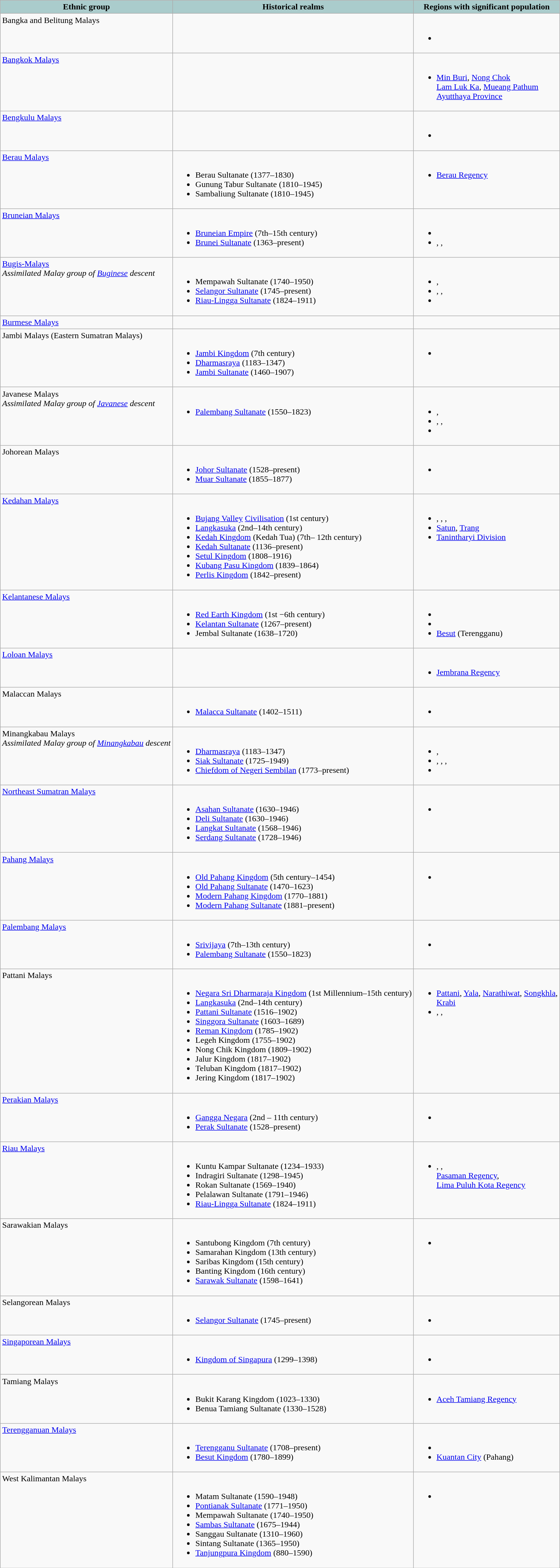<table class="wikitable">
<tr>
<th style="text-align: center; background: #aacccc;">Ethnic group</th>
<th style="text-align: center; background: #aacccc;">Historical realms</th>
<th style="text-align: center; background: #aacccc;">Regions with significant population</th>
</tr>
<tr valign="top">
<td>Bangka and Belitung Malays</td>
<td></td>
<td><br><ul><li></li></ul></td>
</tr>
<tr valign="top">
<td><a href='#'>Bangkok Malays</a></td>
<td></td>
<td><br><ul><li> <a href='#'>Min Buri</a>, <a href='#'>Nong Chok</a><br> <a href='#'>Lam Luk Ka</a>, <a href='#'>Mueang Pathum</a><br> <a href='#'>Ayutthaya Province</a></li></ul></td>
</tr>
<tr valign="top">
<td><a href='#'>Bengkulu Malays</a></td>
<td></td>
<td><br><ul><li></li></ul></td>
</tr>
<tr valign="top">
<td><a href='#'>Berau Malays</a></td>
<td><br><ul><li>Berau Sultanate (1377–1830)</li><li>Gunung Tabur Sultanate (1810–1945)</li><li>Sambaliung Sultanate (1810–1945)</li></ul></td>
<td><br><ul><li> <a href='#'>Berau Regency</a></li></ul></td>
</tr>
<tr valign="top">
<td><a href='#'>Bruneian Malays</a></td>
<td><br><ul><li><a href='#'>Bruneian Empire</a> (7th–15th century)</li><li><a href='#'>Brunei Sultanate</a> (1363–present)</li></ul></td>
<td><br><ul><li></li><li>, , </li></ul></td>
</tr>
<tr valign="top">
<td><a href='#'>Bugis-Malays</a><br><em>Assimilated Malay group of <a href='#'>Buginese</a> descent</em></td>
<td><br><ul><li>Mempawah Sultanate (1740–1950)</li><li><a href='#'>Selangor Sultanate</a> (1745–present)</li><li><a href='#'>Riau-Lingga Sultanate</a> (1824–1911)</li></ul></td>
<td><br><ul><li>,<br> </li><li>, , </li><li></li></ul></td>
</tr>
<tr valign="top">
<td><a href='#'>Burmese Malays</a></td>
<td></td>
<td></td>
</tr>
<tr valign="top">
<td>Jambi Malays (Eastern Sumatran Malays)</td>
<td><br><ul><li><a href='#'>Jambi Kingdom</a> (7th century)</li><li><a href='#'>Dharmasraya</a> (1183–1347)</li><li><a href='#'>Jambi Sultanate</a> (1460–1907)</li></ul></td>
<td><br><ul><li></li></ul></td>
</tr>
<tr valign="top">
<td>Javanese Malays<br><em>Assimilated Malay group of <a href='#'>Javanese</a> descent</em></td>
<td><br><ul><li><a href='#'>Palembang Sultanate</a> (1550–1823)</li></ul></td>
<td><br><ul><li>,<br> </li><li>, , </li><li></li></ul></td>
</tr>
<tr valign="top">
<td>Johorean Malays</td>
<td><br><ul><li><a href='#'>Johor Sultanate</a> (1528–present)</li><li><a href='#'>Muar Sultanate</a> (1855–1877)</li></ul></td>
<td><br><ul><li></li></ul></td>
</tr>
<tr valign="top">
<td><a href='#'>Kedahan Malays</a></td>
<td><br><ul><li><a href='#'>Bujang Valley</a> <a href='#'>Civilisation</a> (1st century)</li><li><a href='#'>Langkasuka</a> (2nd–14th century)</li><li><a href='#'>Kedah Kingdom</a> (Kedah Tua) (7th– 12th century)</li><li><a href='#'>Kedah Sultanate</a> (1136–present)</li><li><a href='#'>Setul Kingdom</a> (1808–1916)</li><li><a href='#'>Kubang Pasu Kingdom</a> (1839–1864)</li><li><a href='#'>Perlis Kingdom</a> (1842–present)</li></ul></td>
<td><br><ul><li>, , , </li><li> <a href='#'>Satun</a>,  <a href='#'>Trang</a></li><li> <a href='#'>Tanintharyi Division</a></li></ul></td>
</tr>
<tr valign="top">
<td><a href='#'>Kelantanese Malays</a></td>
<td><br><ul><li><a href='#'>Red Earth Kingdom</a> (1st −6th century)</li><li><a href='#'>Kelantan Sultanate</a> (1267–present)</li><li>Jembal Sultanate (1638–1720)</li></ul></td>
<td><br><ul><li></li><li></li><li> <a href='#'>Besut</a> (Terengganu)</li></ul></td>
</tr>
<tr valign="top">
<td><a href='#'>Loloan Malays</a></td>
<td></td>
<td><br><ul><li> <a href='#'>Jembrana Regency</a></li></ul></td>
</tr>
<tr valign="top">
<td>Malaccan Malays</td>
<td><br><ul><li><a href='#'>Malacca Sultanate</a> (1402–1511)</li></ul></td>
<td><br><ul><li></li></ul></td>
</tr>
<tr valign="top">
<td>Minangkabau Malays<br><em>Assimilated Malay group of <a href='#'>Minangkabau</a> descent</em></td>
<td><br><ul><li><a href='#'>Dharmasraya</a> (1183–1347)</li><li><a href='#'>Siak Sultanate</a> (1725–1949)</li><li><a href='#'>Chiefdom of Negeri Sembilan</a> (1773–present)</li></ul></td>
<td><br><ul><li>,<br> </li><li>, , ,<br></li><li></li></ul></td>
</tr>
<tr valign="top">
<td><a href='#'>Northeast Sumatran Malays</a></td>
<td><br><ul><li><a href='#'>Asahan Sultanate</a> (1630–1946)</li><li><a href='#'>Deli Sultanate</a> (1630–1946)</li><li><a href='#'>Langkat Sultanate</a> (1568–1946)</li><li><a href='#'>Serdang Sultanate</a> (1728–1946)</li></ul></td>
<td><br><ul><li></li></ul></td>
</tr>
<tr valign="top">
<td><a href='#'>Pahang Malays</a></td>
<td><br><ul><li><a href='#'>Old Pahang Kingdom</a> (5th century–1454)</li><li><a href='#'>Old Pahang Sultanate</a> (1470–1623)</li><li><a href='#'>Modern Pahang Kingdom</a> (1770–1881)</li><li><a href='#'>Modern Pahang Sultanate</a> (1881–present)</li></ul></td>
<td><br><ul><li></li></ul></td>
</tr>
<tr valign="top">
<td><a href='#'>Palembang Malays</a></td>
<td><br><ul><li><a href='#'>Srivijaya</a> (7th–13th century)</li><li><a href='#'>Palembang Sultanate</a> (1550–1823)</li></ul></td>
<td><br><ul><li></li></ul></td>
</tr>
<tr valign="top">
<td>Pattani Malays</td>
<td><br><ul><li><a href='#'>Negara Sri Dharmaraja Kingdom</a> (1st Millennium–15th century)</li><li><a href='#'>Langkasuka</a> (2nd–14th century)</li><li><a href='#'>Pattani Sultanate</a> (1516–1902)</li><li><a href='#'>Singgora Sultanate</a> (1603–1689)</li><li><a href='#'>Reman Kingdom</a> (1785–1902)</li><li>Legeh Kingdom (1755–1902)</li><li>Nong Chik Kingdom (1809–1902)</li><li>Jalur Kingdom (1817–1902)</li><li>Teluban Kingdom (1817–1902)</li><li>Jering Kingdom (1817–1902)</li></ul></td>
<td><br><ul><li> <a href='#'>Pattani</a>,  <a href='#'>Yala</a>,  <a href='#'>Narathiwat</a>,  <a href='#'>Songkhla</a>,<br> <a href='#'>Krabi</a></li><li>, , </li></ul></td>
</tr>
<tr valign="top">
<td><a href='#'>Perakian Malays</a></td>
<td><br><ul><li><a href='#'>Gangga Negara</a> (2nd – 11th century)</li><li><a href='#'>Perak Sultanate</a> (1528–present)</li></ul></td>
<td><br><ul><li></li></ul></td>
</tr>
<tr valign="top">
<td><a href='#'>Riau Malays</a></td>
<td><br><ul><li>Kuntu Kampar Sultanate (1234–1933)</li><li>Indragiri Sultanate (1298–1945)</li><li>Rokan Sultanate (1569–1940)</li><li>Pelalawan Sultanate (1791–1946)</li><li><a href='#'>Riau-Lingga Sultanate</a> (1824–1911)</li></ul></td>
<td><br><ul><li>, ,<br>  <a href='#'>Pasaman Regency</a>,<br> <a href='#'>Lima Puluh Kota Regency</a></li></ul></td>
</tr>
<tr valign="top">
<td>Sarawakian Malays</td>
<td><br><ul><li>Santubong Kingdom (7th century)</li><li>Samarahan Kingdom (13th century)</li><li>Saribas Kingdom (15th century)</li><li>Banting Kingdom (16th century)</li><li><a href='#'>Sarawak Sultanate</a> (1598–1641)</li></ul></td>
<td><br><ul><li></li></ul></td>
</tr>
<tr valign="top">
<td>Selangorean Malays</td>
<td><br><ul><li><a href='#'>Selangor Sultanate</a> (1745–present)</li></ul></td>
<td><br><ul><li></li></ul></td>
</tr>
<tr valign="top">
<td><a href='#'>Singaporean Malays</a></td>
<td><br><ul><li><a href='#'>Kingdom of Singapura</a> (1299–1398)</li></ul></td>
<td><br><ul><li></li></ul></td>
</tr>
<tr valign="top">
<td>Tamiang Malays</td>
<td><br><ul><li>Bukit Karang Kingdom (1023–1330)</li><li>Benua Tamiang Sultanate (1330–1528)</li></ul></td>
<td><br><ul><li> <a href='#'>Aceh Tamiang Regency</a></li></ul></td>
</tr>
<tr valign="top">
<td><a href='#'>Terengganuan Malays</a></td>
<td><br><ul><li><a href='#'>Terengganu Sultanate</a> (1708–present)</li><li><a href='#'>Besut Kingdom</a> (1780–1899)</li></ul></td>
<td><br><ul><li></li><li><a href='#'>Kuantan City</a> (Pahang)</li></ul></td>
</tr>
<tr valign="top">
<td>West Kalimantan Malays</td>
<td><br><ul><li>Matam Sultanate (1590–1948)</li><li><a href='#'>Pontianak Sultanate</a> (1771–1950)</li><li>Mempawah Sultanate (1740–1950)</li><li><a href='#'>Sambas Sultanate</a> (1675–1944)</li><li>Sanggau Sultanate (1310–1960)</li><li>Sintang Sultanate (1365–1950)</li><li><a href='#'>Tanjungpura Kingdom</a> (880–1590)</li></ul></td>
<td><br><ul><li></li></ul></td>
</tr>
</table>
